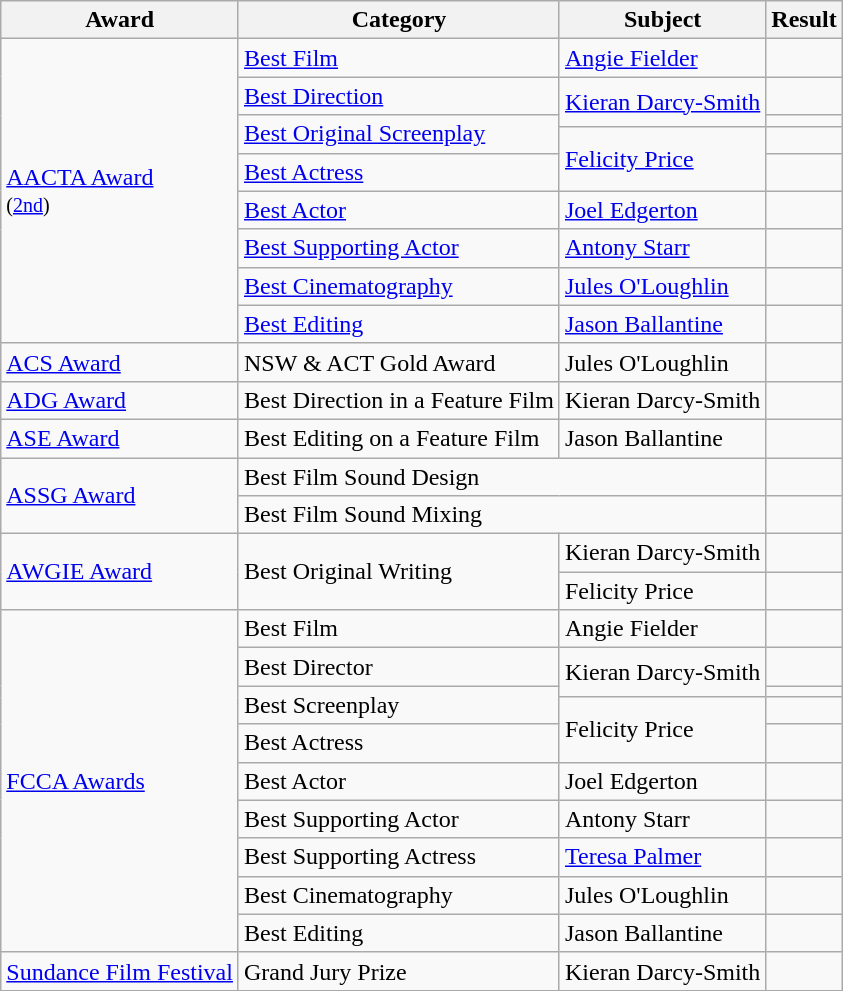<table class="wikitable">
<tr>
<th>Award</th>
<th>Category</th>
<th>Subject</th>
<th>Result</th>
</tr>
<tr>
<td rowspan=9><a href='#'>AACTA Award</a><br><small>(<a href='#'>2nd</a>)</small></td>
<td><a href='#'>Best Film</a></td>
<td><a href='#'>Angie Fielder</a></td>
<td></td>
</tr>
<tr>
<td><a href='#'>Best Direction</a></td>
<td rowspan=2><a href='#'>Kieran Darcy-Smith</a></td>
<td></td>
</tr>
<tr>
<td rowspan=2><a href='#'>Best Original Screenplay</a></td>
<td></td>
</tr>
<tr>
<td rowspan=2><a href='#'>Felicity Price</a></td>
<td></td>
</tr>
<tr>
<td><a href='#'>Best Actress</a></td>
<td></td>
</tr>
<tr>
<td><a href='#'>Best Actor</a></td>
<td><a href='#'>Joel Edgerton</a></td>
<td></td>
</tr>
<tr>
<td><a href='#'>Best Supporting Actor</a></td>
<td><a href='#'>Antony Starr</a></td>
<td></td>
</tr>
<tr>
<td><a href='#'>Best Cinematography</a></td>
<td><a href='#'>Jules O'Loughlin</a></td>
<td></td>
</tr>
<tr>
<td><a href='#'>Best Editing</a></td>
<td><a href='#'>Jason Ballantine</a></td>
<td></td>
</tr>
<tr>
<td><a href='#'>ACS Award</a></td>
<td>NSW & ACT Gold Award</td>
<td>Jules O'Loughlin</td>
<td></td>
</tr>
<tr>
<td><a href='#'>ADG Award</a></td>
<td>Best Direction in a Feature Film</td>
<td>Kieran Darcy-Smith</td>
<td></td>
</tr>
<tr>
<td><a href='#'>ASE Award</a></td>
<td>Best Editing on a Feature Film</td>
<td>Jason Ballantine</td>
<td></td>
</tr>
<tr>
<td rowspan=2><a href='#'>ASSG Award</a></td>
<td colspan=2>Best Film Sound Design</td>
<td></td>
</tr>
<tr>
<td colspan=2>Best Film Sound Mixing</td>
<td></td>
</tr>
<tr>
<td rowspan=2><a href='#'>AWGIE Award</a></td>
<td rowspan=2>Best Original Writing</td>
<td>Kieran Darcy-Smith</td>
<td></td>
</tr>
<tr>
<td>Felicity Price</td>
<td></td>
</tr>
<tr>
<td rowspan=10><a href='#'>FCCA Awards</a></td>
<td>Best Film</td>
<td>Angie Fielder</td>
<td></td>
</tr>
<tr>
<td>Best Director</td>
<td rowspan=2>Kieran Darcy-Smith</td>
<td></td>
</tr>
<tr>
<td rowspan=2>Best Screenplay</td>
<td></td>
</tr>
<tr>
<td rowspan=2>Felicity Price</td>
<td></td>
</tr>
<tr>
<td>Best Actress</td>
<td></td>
</tr>
<tr>
<td>Best Actor</td>
<td>Joel Edgerton</td>
<td></td>
</tr>
<tr>
<td>Best Supporting Actor</td>
<td>Antony Starr</td>
<td></td>
</tr>
<tr>
<td>Best Supporting Actress</td>
<td><a href='#'>Teresa Palmer</a></td>
<td></td>
</tr>
<tr>
<td>Best Cinematography</td>
<td>Jules O'Loughlin</td>
<td></td>
</tr>
<tr>
<td>Best Editing</td>
<td>Jason Ballantine</td>
<td></td>
</tr>
<tr>
<td><a href='#'>Sundance Film Festival</a></td>
<td>Grand Jury Prize</td>
<td>Kieran Darcy-Smith</td>
<td></td>
</tr>
<tr>
</tr>
</table>
